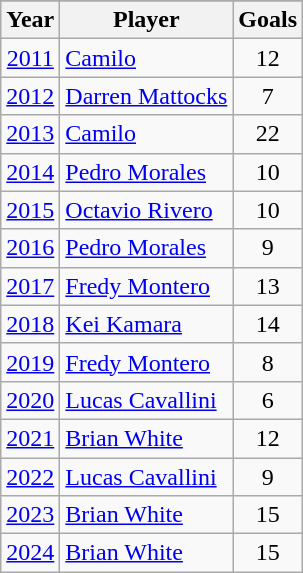<table class="wikitable sortable" style="text-align: center">
<tr>
</tr>
<tr>
<th>Year</th>
<th>Player</th>
<th>Goals</th>
</tr>
<tr>
<td><a href='#'>2011</a></td>
<td style="text-align: left"> <a href='#'>Camilo</a></td>
<td>12</td>
</tr>
<tr>
<td><a href='#'>2012</a></td>
<td style="text-align: left"> <a href='#'>Darren Mattocks</a></td>
<td>7</td>
</tr>
<tr>
<td><a href='#'>2013</a></td>
<td style="text-align: left"> <a href='#'>Camilo</a></td>
<td>22</td>
</tr>
<tr>
<td><a href='#'>2014</a></td>
<td style="text-align: left"> <a href='#'>Pedro Morales</a></td>
<td>10</td>
</tr>
<tr>
<td><a href='#'>2015</a></td>
<td style="text-align: left"> <a href='#'>Octavio Rivero</a></td>
<td>10</td>
</tr>
<tr>
<td><a href='#'>2016</a></td>
<td style="text-align: left"> <a href='#'>Pedro Morales</a></td>
<td>9</td>
</tr>
<tr>
<td><a href='#'>2017</a></td>
<td style="text-align:left;"> <a href='#'>Fredy Montero</a></td>
<td>13</td>
</tr>
<tr>
<td><a href='#'>2018</a></td>
<td style="text-align:left;"> <a href='#'>Kei Kamara</a></td>
<td>14</td>
</tr>
<tr>
<td><a href='#'>2019</a></td>
<td style="text-align:left;"> <a href='#'>Fredy Montero</a></td>
<td>8</td>
</tr>
<tr>
<td><a href='#'>2020</a></td>
<td style="text-align:left;"> <a href='#'>Lucas Cavallini</a></td>
<td>6</td>
</tr>
<tr>
<td><a href='#'>2021</a></td>
<td style="text-align:left;"> <a href='#'>Brian White</a></td>
<td>12</td>
</tr>
<tr>
<td><a href='#'>2022</a></td>
<td style="text-align:left;"> <a href='#'>Lucas Cavallini</a></td>
<td>9</td>
</tr>
<tr>
<td><a href='#'>2023</a></td>
<td style="text-align:left;"> <a href='#'>Brian White</a></td>
<td>15</td>
</tr>
<tr>
<td><a href='#'>2024</a></td>
<td style="text-align:left;"> <a href='#'>Brian White</a></td>
<td>15</td>
</tr>
</table>
